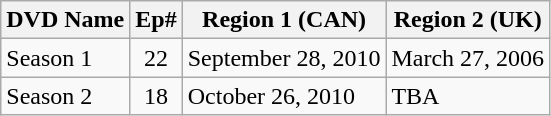<table class="wikitable">
<tr>
<th>DVD Name</th>
<th>Ep#</th>
<th>Region 1 (CAN)</th>
<th>Region 2 (UK)</th>
</tr>
<tr>
<td>Season 1</td>
<td align="center">22</td>
<td>September 28, 2010</td>
<td>March 27, 2006</td>
</tr>
<tr>
<td>Season 2</td>
<td align="center">18</td>
<td>October 26, 2010</td>
<td>TBA</td>
</tr>
</table>
